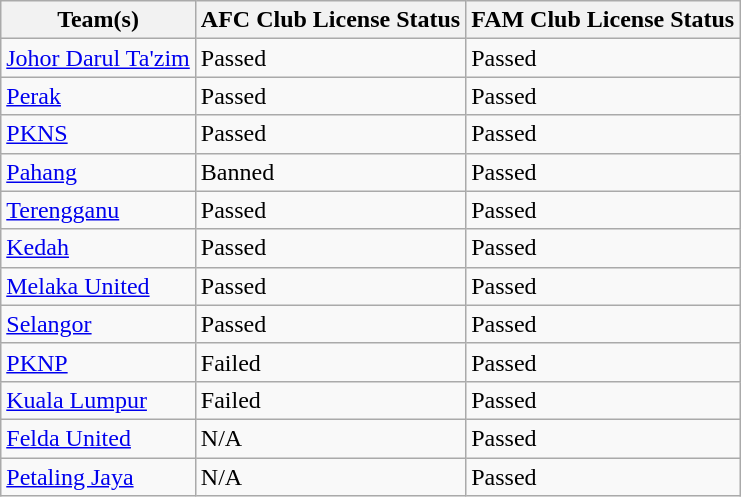<table class="wikitable sortable">
<tr>
<th>Team(s)</th>
<th>AFC Club License Status</th>
<th>FAM Club License Status</th>
</tr>
<tr>
<td><a href='#'>Johor Darul Ta'zim</a></td>
<td>Passed</td>
<td>Passed</td>
</tr>
<tr>
<td><a href='#'>Perak</a></td>
<td>Passed</td>
<td>Passed</td>
</tr>
<tr>
<td><a href='#'>PKNS</a></td>
<td>Passed</td>
<td>Passed</td>
</tr>
<tr>
<td><a href='#'>Pahang</a></td>
<td>Banned</td>
<td>Passed</td>
</tr>
<tr>
<td><a href='#'>Terengganu</a></td>
<td>Passed</td>
<td>Passed</td>
</tr>
<tr>
<td><a href='#'>Kedah</a></td>
<td>Passed</td>
<td>Passed</td>
</tr>
<tr>
<td><a href='#'>Melaka United</a></td>
<td>Passed</td>
<td>Passed</td>
</tr>
<tr>
<td><a href='#'>Selangor</a></td>
<td>Passed</td>
<td>Passed</td>
</tr>
<tr>
<td><a href='#'>PKNP</a></td>
<td>Failed</td>
<td>Passed</td>
</tr>
<tr>
<td><a href='#'>Kuala Lumpur</a></td>
<td>Failed</td>
<td>Passed</td>
</tr>
<tr>
<td><a href='#'>Felda United</a></td>
<td>N/A</td>
<td>Passed</td>
</tr>
<tr>
<td><a href='#'>Petaling Jaya</a></td>
<td>N/A</td>
<td>Passed</td>
</tr>
</table>
